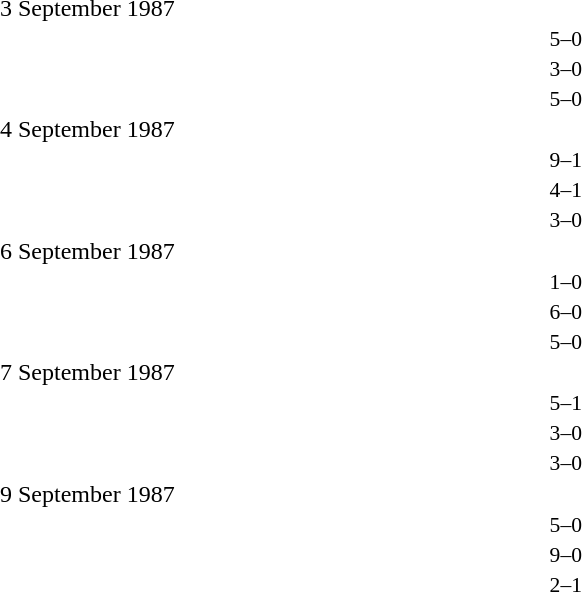<table style="width:60%;" cellspacing="1">
<tr>
<th width=25%></th>
<th width=10%></th>
<th width=25%></th>
</tr>
<tr>
<td>3 September 1987</td>
</tr>
<tr style=font-size:90%>
<td align=right></td>
<td align=center>5–0</td>
<td></td>
</tr>
<tr style=font-size:90%>
<td align=right></td>
<td align=center>3–0</td>
<td></td>
</tr>
<tr style=font-size:90%>
<td align=right></td>
<td align=center>5–0</td>
<td></td>
</tr>
<tr>
<td>4 September 1987</td>
</tr>
<tr style=font-size:90%>
<td align=right></td>
<td align=center>9–1</td>
<td></td>
</tr>
<tr style=font-size:90%>
<td align=right></td>
<td align=center>4–1</td>
<td></td>
</tr>
<tr style=font-size:90%>
<td align=right></td>
<td align=center>3–0</td>
<td></td>
</tr>
<tr>
<td>6 September 1987</td>
</tr>
<tr style=font-size:90%>
<td align=right></td>
<td align=center>1–0</td>
<td></td>
</tr>
<tr style=font-size:90%>
<td align=right></td>
<td align=center>6–0</td>
<td></td>
</tr>
<tr style=font-size:90%>
<td align=right></td>
<td align=center>5–0</td>
<td></td>
</tr>
<tr>
<td>7 September 1987</td>
</tr>
<tr style=font-size:90%>
<td align=right></td>
<td align=center>5–1</td>
<td></td>
</tr>
<tr style=font-size:90%>
<td align=right></td>
<td align=center>3–0</td>
<td></td>
</tr>
<tr style=font-size:90%>
<td align=right></td>
<td align=center>3–0</td>
<td></td>
</tr>
<tr>
<td>9 September 1987</td>
</tr>
<tr style=font-size:90%>
<td align=right></td>
<td align=center>5–0</td>
<td></td>
</tr>
<tr style=font-size:90%>
<td align=right></td>
<td align=center>9–0</td>
<td></td>
</tr>
<tr style=font-size:90%>
<td align=right></td>
<td align=center>2–1</td>
<td></td>
</tr>
</table>
